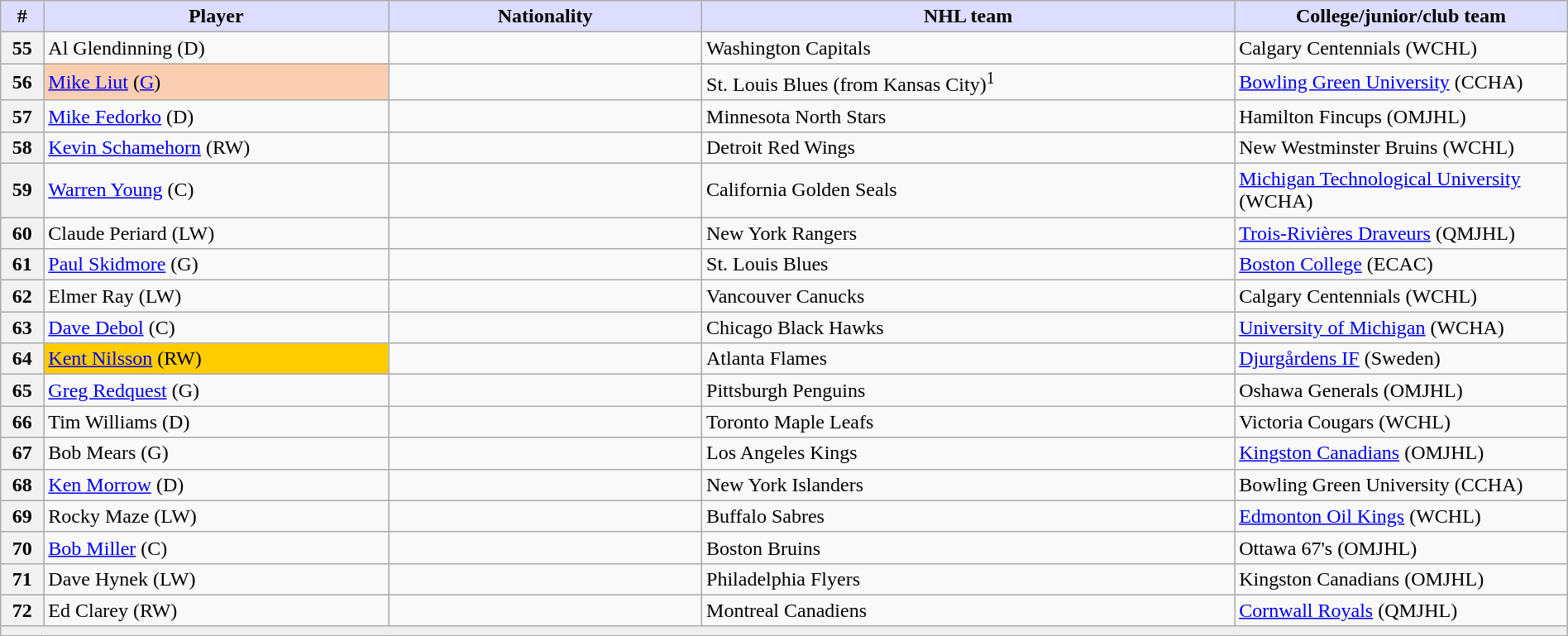<table class="wikitable" style="width: 100%">
<tr>
<th style="background:#ddf; width:2.75%;">#</th>
<th style="background:#ddf; width:22.0%;">Player</th>
<th style="background:#ddf; width:20.0%;">Nationality</th>
<th style="background:#ddf; width:34.0%;">NHL team</th>
<th style="background:#ddf; width:100.0%;">College/junior/club team</th>
</tr>
<tr>
<th>55</th>
<td>Al Glendinning (D)</td>
<td></td>
<td>Washington Capitals</td>
<td>Calgary Centennials (WCHL)</td>
</tr>
<tr>
<th>56</th>
<td bgcolor="#FBCEB1"><a href='#'>Mike Liut</a> (<a href='#'>G</a>)</td>
<td></td>
<td>St. Louis Blues (from Kansas City)<sup>1</sup></td>
<td><a href='#'>Bowling Green University</a> (CCHA)</td>
</tr>
<tr>
<th>57</th>
<td><a href='#'>Mike Fedorko</a> (D)</td>
<td></td>
<td>Minnesota North Stars</td>
<td>Hamilton Fincups (OMJHL)</td>
</tr>
<tr>
<th>58</th>
<td><a href='#'>Kevin Schamehorn</a> (RW)</td>
<td></td>
<td>Detroit Red Wings</td>
<td>New Westminster Bruins (WCHL)</td>
</tr>
<tr>
<th>59</th>
<td><a href='#'>Warren Young</a> (C)</td>
<td></td>
<td>California Golden Seals</td>
<td><a href='#'>Michigan Technological University</a> (WCHA)</td>
</tr>
<tr>
<th>60</th>
<td>Claude Periard (LW)</td>
<td></td>
<td>New York Rangers</td>
<td><a href='#'>Trois-Rivières Draveurs</a> (QMJHL)</td>
</tr>
<tr>
<th>61</th>
<td><a href='#'>Paul Skidmore</a> (G)</td>
<td></td>
<td>St. Louis Blues</td>
<td><a href='#'>Boston College</a> (ECAC)</td>
</tr>
<tr>
<th>62</th>
<td>Elmer Ray (LW)</td>
<td></td>
<td>Vancouver Canucks</td>
<td>Calgary Centennials (WCHL)</td>
</tr>
<tr>
<th>63</th>
<td><a href='#'>Dave Debol</a> (C)</td>
<td></td>
<td>Chicago Black Hawks</td>
<td><a href='#'>University of Michigan</a> (WCHA)</td>
</tr>
<tr>
<th>64</th>
<td bgcolor="#FFCC00"><a href='#'>Kent Nilsson</a> (RW)</td>
<td></td>
<td>Atlanta Flames</td>
<td><a href='#'>Djurgårdens IF</a> (Sweden)</td>
</tr>
<tr>
<th>65</th>
<td><a href='#'>Greg Redquest</a> (G)</td>
<td></td>
<td>Pittsburgh Penguins</td>
<td>Oshawa Generals (OMJHL)</td>
</tr>
<tr>
<th>66</th>
<td>Tim Williams (D)</td>
<td></td>
<td>Toronto Maple Leafs</td>
<td>Victoria Cougars (WCHL)</td>
</tr>
<tr>
<th>67</th>
<td>Bob Mears (G)</td>
<td></td>
<td>Los Angeles Kings</td>
<td><a href='#'>Kingston Canadians</a> (OMJHL)</td>
</tr>
<tr>
<th>68</th>
<td><a href='#'>Ken Morrow</a> (D)</td>
<td></td>
<td>New York Islanders</td>
<td>Bowling Green University (CCHA)</td>
</tr>
<tr>
<th>69</th>
<td>Rocky Maze (LW)</td>
<td></td>
<td>Buffalo Sabres</td>
<td><a href='#'>Edmonton Oil Kings</a> (WCHL)</td>
</tr>
<tr>
<th>70</th>
<td><a href='#'>Bob Miller</a> (C)</td>
<td></td>
<td>Boston Bruins</td>
<td>Ottawa 67's (OMJHL)</td>
</tr>
<tr>
<th>71</th>
<td>Dave Hynek (LW)</td>
<td></td>
<td>Philadelphia Flyers</td>
<td>Kingston Canadians (OMJHL)</td>
</tr>
<tr>
<th>72</th>
<td>Ed Clarey (RW)</td>
<td></td>
<td>Montreal Canadiens</td>
<td><a href='#'>Cornwall Royals</a> (QMJHL)</td>
</tr>
<tr>
<td align=center colspan="6" bgcolor="#efefef"></td>
</tr>
</table>
